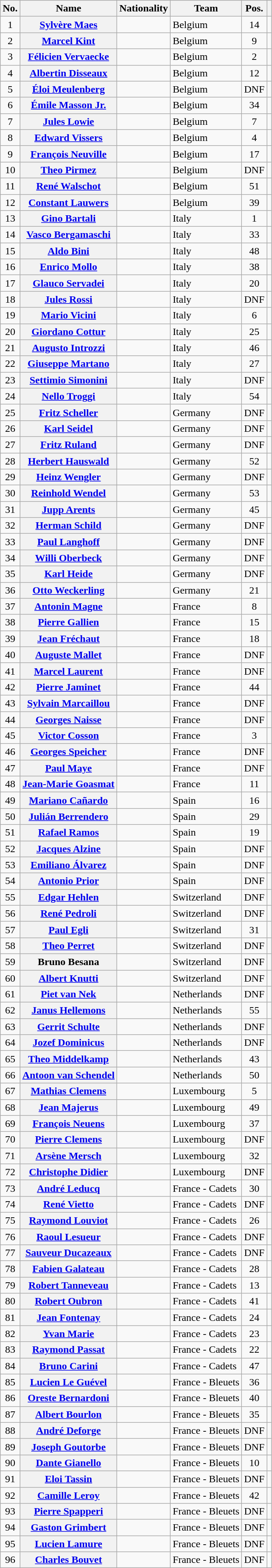<table class="wikitable plainrowheaders sortable">
<tr>
<th scope="col">No.</th>
<th scope="col">Name</th>
<th scope="col">Nationality</th>
<th scope="col">Team</th>
<th scope="col" data-sort-type="number">Pos.</th>
<th scope="col" class="unsortable"></th>
</tr>
<tr>
<td style="text-align:center;">1</td>
<th scope="row"><a href='#'>Sylvère Maes</a></th>
<td></td>
<td>Belgium</td>
<td style="text-align:center;">14</td>
<td style="text-align:center;"></td>
</tr>
<tr>
<td style="text-align:center;">2</td>
<th scope="row"><a href='#'>Marcel Kint</a></th>
<td></td>
<td>Belgium</td>
<td style="text-align:center;">9</td>
<td style="text-align:center;"></td>
</tr>
<tr>
<td style="text-align:center;">3</td>
<th scope="row"><a href='#'>Félicien Vervaecke</a></th>
<td></td>
<td>Belgium</td>
<td style="text-align:center;">2</td>
<td style="text-align:center;"></td>
</tr>
<tr>
<td style="text-align:center;">4</td>
<th scope="row"><a href='#'>Albertin Disseaux</a></th>
<td></td>
<td>Belgium</td>
<td style="text-align:center;">12</td>
<td style="text-align:center;"></td>
</tr>
<tr>
<td style="text-align:center;">5</td>
<th scope="row"><a href='#'>Éloi Meulenberg</a></th>
<td></td>
<td>Belgium</td>
<td style="text-align:center;" data-sort-value="56">DNF</td>
<td style="text-align:center;"></td>
</tr>
<tr>
<td style="text-align:center;">6</td>
<th scope="row"><a href='#'>Émile Masson Jr.</a></th>
<td></td>
<td>Belgium</td>
<td style="text-align:center;">34</td>
<td style="text-align:center;"></td>
</tr>
<tr>
<td style="text-align:center;">7</td>
<th scope="row"><a href='#'>Jules Lowie</a></th>
<td></td>
<td>Belgium</td>
<td style="text-align:center;">7</td>
<td style="text-align:center;"></td>
</tr>
<tr>
<td style="text-align:center;">8</td>
<th scope="row"><a href='#'>Edward Vissers</a></th>
<td></td>
<td>Belgium</td>
<td style="text-align:center;">4</td>
<td style="text-align:center;"></td>
</tr>
<tr>
<td style="text-align:center;">9</td>
<th scope="row"><a href='#'>François Neuville</a></th>
<td></td>
<td>Belgium</td>
<td style="text-align:center;">17</td>
<td style="text-align:center;"></td>
</tr>
<tr>
<td style="text-align:center;">10</td>
<th scope="row"><a href='#'>Theo Pirmez</a></th>
<td></td>
<td>Belgium</td>
<td style="text-align:center;" data-sort-value="56">DNF</td>
<td style="text-align:center;"></td>
</tr>
<tr>
<td style="text-align:center;">11</td>
<th scope="row"><a href='#'>René Walschot</a></th>
<td></td>
<td>Belgium</td>
<td style="text-align:center;">51</td>
<td style="text-align:center;"></td>
</tr>
<tr>
<td style="text-align:center;">12</td>
<th scope="row"><a href='#'>Constant Lauwers</a></th>
<td></td>
<td>Belgium</td>
<td style="text-align:center;">39</td>
<td style="text-align:center;"></td>
</tr>
<tr>
<td style="text-align:center;">13</td>
<th scope="row"><a href='#'>Gino Bartali</a></th>
<td></td>
<td>Italy</td>
<td style="text-align:center;">1</td>
<td style="text-align:center;"></td>
</tr>
<tr>
<td style="text-align:center;">14</td>
<th scope="row"><a href='#'>Vasco Bergamaschi</a></th>
<td></td>
<td>Italy</td>
<td style="text-align:center;">33</td>
<td style="text-align:center;"></td>
</tr>
<tr>
<td style="text-align:center;">15</td>
<th scope="row"><a href='#'>Aldo Bini</a></th>
<td></td>
<td>Italy</td>
<td style="text-align:center;">48</td>
<td style="text-align:center;"></td>
</tr>
<tr>
<td style="text-align:center;">16</td>
<th scope="row"><a href='#'>Enrico Mollo</a></th>
<td></td>
<td>Italy</td>
<td style="text-align:center;">38</td>
<td style="text-align:center;"></td>
</tr>
<tr>
<td style="text-align:center;">17</td>
<th scope="row"><a href='#'>Glauco Servadei</a></th>
<td></td>
<td>Italy</td>
<td style="text-align:center;">20</td>
<td style="text-align:center;"></td>
</tr>
<tr>
<td style="text-align:center;">18</td>
<th scope="row"><a href='#'>Jules Rossi</a></th>
<td></td>
<td>Italy</td>
<td style="text-align:center;" data-sort-value="56">DNF</td>
<td style="text-align:center;"></td>
</tr>
<tr>
<td style="text-align:center;">19</td>
<th scope="row"><a href='#'>Mario Vicini</a></th>
<td></td>
<td>Italy</td>
<td style="text-align:center;">6</td>
<td style="text-align:center;"></td>
</tr>
<tr>
<td style="text-align:center;">20</td>
<th scope="row"><a href='#'>Giordano Cottur</a></th>
<td></td>
<td>Italy</td>
<td style="text-align:center;">25</td>
<td style="text-align:center;"></td>
</tr>
<tr>
<td style="text-align:center;">21</td>
<th scope="row"><a href='#'>Augusto Introzzi</a></th>
<td></td>
<td>Italy</td>
<td style="text-align:center;">46</td>
<td style="text-align:center;"></td>
</tr>
<tr>
<td style="text-align:center;">22</td>
<th scope="row"><a href='#'>Giuseppe Martano</a></th>
<td></td>
<td>Italy</td>
<td style="text-align:center;">27</td>
<td style="text-align:center;"></td>
</tr>
<tr>
<td style="text-align:center;">23</td>
<th scope="row"><a href='#'>Settimio Simonini</a></th>
<td></td>
<td>Italy</td>
<td style="text-align:center;" data-sort-value="56">DNF</td>
<td style="text-align:center;"></td>
</tr>
<tr>
<td style="text-align:center;">24</td>
<th scope="row"><a href='#'>Nello Troggi</a></th>
<td></td>
<td>Italy</td>
<td style="text-align:center;">54</td>
<td style="text-align:center;"></td>
</tr>
<tr>
<td style="text-align:center;">25</td>
<th scope="row"><a href='#'>Fritz Scheller</a></th>
<td></td>
<td>Germany</td>
<td style="text-align:center;" data-sort-value="56">DNF</td>
<td style="text-align:center;"></td>
</tr>
<tr>
<td style="text-align:center;">26</td>
<th scope="row"><a href='#'>Karl Seidel</a></th>
<td></td>
<td>Germany</td>
<td style="text-align:center;" data-sort-value="56">DNF</td>
<td style="text-align:center;"></td>
</tr>
<tr>
<td style="text-align:center;">27</td>
<th scope="row"><a href='#'>Fritz Ruland</a></th>
<td></td>
<td>Germany</td>
<td style="text-align:center;" data-sort-value="56">DNF</td>
<td style="text-align:center;"></td>
</tr>
<tr>
<td style="text-align:center;">28</td>
<th scope="row"><a href='#'>Herbert Hauswald</a></th>
<td></td>
<td>Germany</td>
<td style="text-align:center;">52</td>
<td style="text-align:center;"></td>
</tr>
<tr>
<td style="text-align:center;">29</td>
<th scope="row"><a href='#'>Heinz Wengler</a></th>
<td></td>
<td>Germany</td>
<td style="text-align:center;" data-sort-value="56">DNF</td>
<td style="text-align:center;"></td>
</tr>
<tr>
<td style="text-align:center;">30</td>
<th scope="row"><a href='#'>Reinhold Wendel</a></th>
<td></td>
<td>Germany</td>
<td style="text-align:center;">53</td>
<td style="text-align:center;"></td>
</tr>
<tr>
<td style="text-align:center;">31</td>
<th scope="row"><a href='#'>Jupp Arents</a></th>
<td></td>
<td>Germany</td>
<td style="text-align:center;">45</td>
<td style="text-align:center;"></td>
</tr>
<tr>
<td style="text-align:center;">32</td>
<th scope="row"><a href='#'>Herman Schild</a></th>
<td></td>
<td>Germany</td>
<td style="text-align:center;" data-sort-value="56">DNF</td>
<td style="text-align:center;"></td>
</tr>
<tr>
<td style="text-align:center;">33</td>
<th scope="row"><a href='#'>Paul Langhoff</a></th>
<td></td>
<td>Germany</td>
<td style="text-align:center;" data-sort-value="56">DNF</td>
<td style="text-align:center;"></td>
</tr>
<tr>
<td style="text-align:center;">34</td>
<th scope="row"><a href='#'>Willi Oberbeck</a></th>
<td></td>
<td>Germany</td>
<td style="text-align:center;" data-sort-value="56">DNF</td>
<td style="text-align:center;"></td>
</tr>
<tr>
<td style="text-align:center;">35</td>
<th scope="row"><a href='#'>Karl Heide</a></th>
<td></td>
<td>Germany</td>
<td style="text-align:center;" data-sort-value="56">DNF</td>
<td style="text-align:center;"></td>
</tr>
<tr>
<td style="text-align:center;">36</td>
<th scope="row"><a href='#'>Otto Weckerling</a></th>
<td></td>
<td>Germany</td>
<td style="text-align:center;">21</td>
<td style="text-align:center;"></td>
</tr>
<tr>
<td style="text-align:center;">37</td>
<th scope="row"><a href='#'>Antonin Magne</a></th>
<td></td>
<td>France</td>
<td style="text-align:center;">8</td>
<td style="text-align:center;"></td>
</tr>
<tr>
<td style="text-align:center;">38</td>
<th scope="row"><a href='#'>Pierre Gallien</a></th>
<td></td>
<td>France</td>
<td style="text-align:center;">15</td>
<td style="text-align:center;"></td>
</tr>
<tr>
<td style="text-align:center;">39</td>
<th scope="row"><a href='#'>Jean Fréchaut</a></th>
<td></td>
<td>France</td>
<td style="text-align:center;">18</td>
<td style="text-align:center;"></td>
</tr>
<tr>
<td style="text-align:center;">40</td>
<th scope="row"><a href='#'>Auguste Mallet</a></th>
<td></td>
<td>France</td>
<td style="text-align:center;" data-sort-value="56">DNF</td>
<td style="text-align:center;"></td>
</tr>
<tr>
<td style="text-align:center;">41</td>
<th scope="row"><a href='#'>Marcel Laurent</a></th>
<td></td>
<td>France</td>
<td style="text-align:center;" data-sort-value="56">DNF</td>
<td style="text-align:center;"></td>
</tr>
<tr>
<td style="text-align:center;">42</td>
<th scope="row"><a href='#'>Pierre Jaminet</a></th>
<td></td>
<td>France</td>
<td style="text-align:center;">44</td>
<td style="text-align:center;"></td>
</tr>
<tr>
<td style="text-align:center;">43</td>
<th scope="row"><a href='#'>Sylvain Marcaillou</a></th>
<td></td>
<td>France</td>
<td style="text-align:center;" data-sort-value="56">DNF</td>
<td style="text-align:center;"></td>
</tr>
<tr>
<td style="text-align:center;">44</td>
<th scope="row"><a href='#'>Georges Naisse</a></th>
<td></td>
<td>France</td>
<td style="text-align:center;" data-sort-value="56">DNF</td>
<td style="text-align:center;"></td>
</tr>
<tr>
<td style="text-align:center;">45</td>
<th scope="row"><a href='#'>Victor Cosson</a></th>
<td></td>
<td>France</td>
<td style="text-align:center;">3</td>
<td style="text-align:center;"></td>
</tr>
<tr>
<td style="text-align:center;">46</td>
<th scope="row"><a href='#'>Georges Speicher</a></th>
<td></td>
<td>France</td>
<td style="text-align:center;" data-sort-value="56">DNF</td>
<td style="text-align:center;"></td>
</tr>
<tr>
<td style="text-align:center;">47</td>
<th scope="row"><a href='#'>Paul Maye</a></th>
<td></td>
<td>France</td>
<td style="text-align:center;" data-sort-value="56">DNF</td>
<td style="text-align:center;"></td>
</tr>
<tr>
<td style="text-align:center;">48</td>
<th scope="row"><a href='#'>Jean-Marie Goasmat</a></th>
<td></td>
<td>France</td>
<td style="text-align:center;">11</td>
<td style="text-align:center;"></td>
</tr>
<tr>
<td style="text-align:center;">49</td>
<th scope="row"><a href='#'>Mariano Cañardo</a></th>
<td></td>
<td>Spain</td>
<td style="text-align:center;">16</td>
<td style="text-align:center;"></td>
</tr>
<tr>
<td style="text-align:center;">50</td>
<th scope="row"><a href='#'>Julián Berrendero</a></th>
<td></td>
<td>Spain</td>
<td style="text-align:center;">29</td>
<td style="text-align:center;"></td>
</tr>
<tr>
<td style="text-align:center;">51</td>
<th scope="row"><a href='#'>Rafael Ramos</a></th>
<td></td>
<td>Spain</td>
<td style="text-align:center;">19</td>
<td style="text-align:center;"></td>
</tr>
<tr>
<td style="text-align:center;">52</td>
<th scope="row"><a href='#'>Jacques Alzine</a></th>
<td></td>
<td>Spain</td>
<td style="text-align:center;" data-sort-value="56">DNF</td>
<td style="text-align:center;"></td>
</tr>
<tr>
<td style="text-align:center;">53</td>
<th scope="row"><a href='#'>Emiliano Álvarez</a></th>
<td></td>
<td>Spain</td>
<td style="text-align:center;" data-sort-value="56">DNF</td>
<td style="text-align:center;"></td>
</tr>
<tr>
<td style="text-align:center;">54</td>
<th scope="row"><a href='#'>Antonio Prior</a></th>
<td></td>
<td>Spain</td>
<td style="text-align:center;" data-sort-value="56">DNF</td>
<td style="text-align:center;"></td>
</tr>
<tr>
<td style="text-align:center;">55</td>
<th scope="row"><a href='#'>Edgar Hehlen</a></th>
<td></td>
<td>Switzerland</td>
<td style="text-align:center;" data-sort-value="56">DNF</td>
<td style="text-align:center;"></td>
</tr>
<tr>
<td style="text-align:center;">56</td>
<th scope="row"><a href='#'>René Pedroli</a></th>
<td></td>
<td>Switzerland</td>
<td style="text-align:center;" data-sort-value="56">DNF</td>
<td style="text-align:center;"></td>
</tr>
<tr>
<td style="text-align:center;">57</td>
<th scope="row"><a href='#'>Paul Egli</a></th>
<td></td>
<td>Switzerland</td>
<td style="text-align:center;">31</td>
<td style="text-align:center;"></td>
</tr>
<tr>
<td style="text-align:center;">58</td>
<th scope="row"><a href='#'>Theo Perret</a></th>
<td></td>
<td>Switzerland</td>
<td style="text-align:center;" data-sort-value="56">DNF</td>
<td style="text-align:center;"></td>
</tr>
<tr>
<td style="text-align:center;">59</td>
<th scope="row">Bruno Besana</th>
<td></td>
<td>Switzerland</td>
<td style="text-align:center;" data-sort-value="56">DNF</td>
<td style="text-align:center;"></td>
</tr>
<tr>
<td style="text-align:center;">60</td>
<th scope="row"><a href='#'>Albert Knutti</a></th>
<td></td>
<td>Switzerland</td>
<td style="text-align:center;" data-sort-value="56">DNF</td>
<td style="text-align:center;"></td>
</tr>
<tr>
<td style="text-align:center;">61</td>
<th scope="row"><a href='#'>Piet van Nek</a></th>
<td></td>
<td>Netherlands</td>
<td style="text-align:center;" data-sort-value="56">DNF</td>
<td style="text-align:center;"></td>
</tr>
<tr>
<td style="text-align:center;">62</td>
<th scope="row"><a href='#'>Janus Hellemons</a></th>
<td></td>
<td>Netherlands</td>
<td style="text-align:center;">55</td>
<td style="text-align:center;"></td>
</tr>
<tr>
<td style="text-align:center;">63</td>
<th scope="row"><a href='#'>Gerrit Schulte</a></th>
<td></td>
<td>Netherlands</td>
<td style="text-align:center;" data-sort-value="56">DNF</td>
<td style="text-align:center;"></td>
</tr>
<tr>
<td style="text-align:center;">64</td>
<th scope="row"><a href='#'>Jozef Dominicus</a></th>
<td></td>
<td>Netherlands</td>
<td style="text-align:center;" data-sort-value="56">DNF</td>
<td style="text-align:center;"></td>
</tr>
<tr>
<td style="text-align:center;">65</td>
<th scope="row"><a href='#'>Theo Middelkamp</a></th>
<td></td>
<td>Netherlands</td>
<td style="text-align:center;">43</td>
<td style="text-align:center;"></td>
</tr>
<tr>
<td style="text-align:center;">66</td>
<th scope="row"><a href='#'>Antoon van Schendel</a></th>
<td></td>
<td>Netherlands</td>
<td style="text-align:center;">50</td>
<td style="text-align:center;"></td>
</tr>
<tr>
<td style="text-align:center;">67</td>
<th scope="row"><a href='#'>Mathias Clemens</a></th>
<td></td>
<td>Luxembourg</td>
<td style="text-align:center;">5</td>
<td style="text-align:center;"></td>
</tr>
<tr>
<td style="text-align:center;">68</td>
<th scope="row"><a href='#'>Jean Majerus</a></th>
<td></td>
<td>Luxembourg</td>
<td style="text-align:center;">49</td>
<td style="text-align:center;"></td>
</tr>
<tr>
<td style="text-align:center;">69</td>
<th scope="row"><a href='#'>François Neuens</a></th>
<td></td>
<td>Luxembourg</td>
<td style="text-align:center;">37</td>
<td style="text-align:center;"></td>
</tr>
<tr>
<td style="text-align:center;">70</td>
<th scope="row"><a href='#'>Pierre Clemens</a></th>
<td></td>
<td>Luxembourg</td>
<td style="text-align:center;" data-sort-value="56">DNF</td>
<td style="text-align:center;"></td>
</tr>
<tr>
<td style="text-align:center;">71</td>
<th scope="row"><a href='#'>Arsène Mersch</a></th>
<td></td>
<td>Luxembourg</td>
<td style="text-align:center;">32</td>
<td style="text-align:center;"></td>
</tr>
<tr>
<td style="text-align:center;">72</td>
<th scope="row"><a href='#'>Christophe Didier</a></th>
<td></td>
<td>Luxembourg</td>
<td style="text-align:center;" data-sort-value="56">DNF</td>
<td style="text-align:center;"></td>
</tr>
<tr>
<td style="text-align:center;">73</td>
<th scope="row"><a href='#'>André Leducq</a></th>
<td></td>
<td>France - Cadets</td>
<td style="text-align:center;">30</td>
<td style="text-align:center;"></td>
</tr>
<tr>
<td style="text-align:center;">74</td>
<th scope="row"><a href='#'>René Vietto</a></th>
<td></td>
<td>France - Cadets</td>
<td style="text-align:center;" data-sort-value="56">DNF</td>
<td style="text-align:center;"></td>
</tr>
<tr>
<td style="text-align:center;">75</td>
<th scope="row"><a href='#'>Raymond Louviot</a></th>
<td></td>
<td>France - Cadets</td>
<td style="text-align:center;">26</td>
<td style="text-align:center;"></td>
</tr>
<tr>
<td style="text-align:center;">76</td>
<th scope="row"><a href='#'>Raoul Lesueur</a></th>
<td></td>
<td>France - Cadets</td>
<td style="text-align:center;" data-sort-value="56">DNF</td>
<td style="text-align:center;"></td>
</tr>
<tr>
<td style="text-align:center;">77</td>
<th scope="row"><a href='#'>Sauveur Ducazeaux</a></th>
<td></td>
<td>France - Cadets</td>
<td style="text-align:center;" data-sort-value="56">DNF</td>
<td style="text-align:center;"></td>
</tr>
<tr>
<td style="text-align:center;">78</td>
<th scope="row"><a href='#'>Fabien Galateau</a></th>
<td></td>
<td>France - Cadets</td>
<td style="text-align:center;">28</td>
<td style="text-align:center;"></td>
</tr>
<tr>
<td style="text-align:center;">79</td>
<th scope="row"><a href='#'>Robert Tanneveau</a></th>
<td></td>
<td>France - Cadets</td>
<td style="text-align:center;">13</td>
<td style="text-align:center;"></td>
</tr>
<tr>
<td style="text-align:center;">80</td>
<th scope="row"><a href='#'>Robert Oubron</a></th>
<td></td>
<td>France - Cadets</td>
<td style="text-align:center;">41</td>
<td style="text-align:center;"></td>
</tr>
<tr>
<td style="text-align:center;">81</td>
<th scope="row"><a href='#'>Jean Fontenay</a></th>
<td></td>
<td>France - Cadets</td>
<td style="text-align:center;">24</td>
<td style="text-align:center;"></td>
</tr>
<tr>
<td style="text-align:center;">82</td>
<th scope="row"><a href='#'>Yvan Marie</a></th>
<td></td>
<td>France - Cadets</td>
<td style="text-align:center;">23</td>
<td style="text-align:center;"></td>
</tr>
<tr>
<td style="text-align:center;">83</td>
<th scope="row"><a href='#'>Raymond Passat</a></th>
<td></td>
<td>France - Cadets</td>
<td style="text-align:center;">22</td>
<td style="text-align:center;"></td>
</tr>
<tr>
<td style="text-align:center;">84</td>
<th scope="row"><a href='#'>Bruno Carini</a></th>
<td></td>
<td>France - Cadets</td>
<td style="text-align:center;">47</td>
<td style="text-align:center;"></td>
</tr>
<tr>
<td style="text-align:center;">85</td>
<th scope="row"><a href='#'>Lucien Le Guével</a></th>
<td></td>
<td>France - Bleuets</td>
<td style="text-align:center;">36</td>
<td style="text-align:center;"></td>
</tr>
<tr>
<td style="text-align:center;">86</td>
<th scope="row"><a href='#'>Oreste Bernardoni</a></th>
<td></td>
<td>France - Bleuets</td>
<td style="text-align:center;">40</td>
<td style="text-align:center;"></td>
</tr>
<tr>
<td style="text-align:center;">87</td>
<th scope="row"><a href='#'>Albert Bourlon</a></th>
<td></td>
<td>France - Bleuets</td>
<td style="text-align:center;">35</td>
<td style="text-align:center;"></td>
</tr>
<tr>
<td style="text-align:center;">88</td>
<th scope="row"><a href='#'>André Deforge</a></th>
<td></td>
<td>France - Bleuets</td>
<td style="text-align:center;" data-sort-value="56">DNF</td>
<td style="text-align:center;"></td>
</tr>
<tr>
<td style="text-align:center;">89</td>
<th scope="row"><a href='#'>Joseph Goutorbe</a></th>
<td></td>
<td>France - Bleuets</td>
<td style="text-align:center;" data-sort-value="56">DNF</td>
<td style="text-align:center;"></td>
</tr>
<tr>
<td style="text-align:center;">90</td>
<th scope="row"><a href='#'>Dante Gianello</a></th>
<td></td>
<td>France - Bleuets</td>
<td style="text-align:center;">10</td>
<td style="text-align:center;"></td>
</tr>
<tr>
<td style="text-align:center;">91</td>
<th scope="row"><a href='#'>Eloi Tassin</a></th>
<td></td>
<td>France - Bleuets</td>
<td style="text-align:center;" data-sort-value="56">DNF</td>
<td style="text-align:center;"></td>
</tr>
<tr>
<td style="text-align:center;">92</td>
<th scope="row"><a href='#'>Camille Leroy</a></th>
<td></td>
<td>France - Bleuets</td>
<td style="text-align:center;">42</td>
<td style="text-align:center;"></td>
</tr>
<tr>
<td style="text-align:center;">93</td>
<th scope="row"><a href='#'>Pierre Spapperi</a></th>
<td></td>
<td>France - Bleuets</td>
<td style="text-align:center;" data-sort-value="56">DNF</td>
<td style="text-align:center;"></td>
</tr>
<tr>
<td style="text-align:center;">94</td>
<th scope="row"><a href='#'>Gaston Grimbert</a></th>
<td></td>
<td>France - Bleuets</td>
<td style="text-align:center;" data-sort-value="56">DNF</td>
<td style="text-align:center;"></td>
</tr>
<tr>
<td style="text-align:center;">95</td>
<th scope="row"><a href='#'>Lucien Lamure</a></th>
<td></td>
<td>France - Bleuets</td>
<td style="text-align:center;" data-sort-value="56">DNF</td>
<td style="text-align:center;"></td>
</tr>
<tr>
<td style="text-align:center;">96</td>
<th scope="row"><a href='#'>Charles Bouvet</a></th>
<td></td>
<td>France - Bleuets</td>
<td style="text-align:center;" data-sort-value="56">DNF</td>
<td style="text-align:center;"></td>
</tr>
</table>
